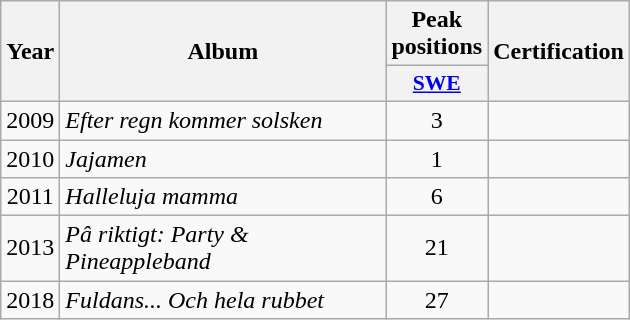<table class="wikitable">
<tr>
<th align="center" rowspan="2" width="10">Year</th>
<th align="center" rowspan="2" width="210">Album</th>
<th align="center" colspan="1" width="20">Peak positions</th>
<th align="center" rowspan="2" width="70">Certification</th>
</tr>
<tr>
<th scope="col" style="width:3em;font-size:90%;"><a href='#'>SWE</a><br></th>
</tr>
<tr>
<td style="text-align:center;">2009</td>
<td><em>Efter regn kommer solsken</em></td>
<td style="text-align:center;">3</td>
<td></td>
</tr>
<tr>
<td style="text-align:center;">2010</td>
<td><em>Jajamen</em></td>
<td style="text-align:center;">1</td>
<td></td>
</tr>
<tr>
<td style="text-align:center;">2011</td>
<td><em>Halleluja mamma</em></td>
<td style="text-align:center;">6</td>
<td></td>
</tr>
<tr>
<td style="text-align:center;">2013</td>
<td><em>Pâ riktigt: Party & Pineappleband</em></td>
<td style="text-align:center;">21</td>
<td></td>
</tr>
<tr>
<td style="text-align:center;">2018</td>
<td><em>Fuldans... Och hela rubbet</em></td>
<td style="text-align:center;">27<br></td>
<td></td>
</tr>
</table>
